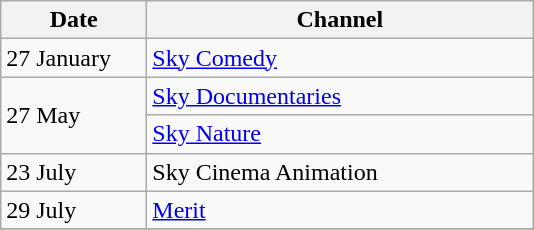<table class="wikitable">
<tr>
<th width=90>Date</th>
<th width=250>Channel</th>
</tr>
<tr>
<td>27 January</td>
<td><a href='#'>Sky Comedy</a></td>
</tr>
<tr>
<td rowspan="2">27 May</td>
<td><a href='#'>Sky Documentaries</a></td>
</tr>
<tr>
<td><a href='#'>Sky Nature</a></td>
</tr>
<tr>
<td>23 July</td>
<td>Sky Cinema Animation</td>
</tr>
<tr>
<td>29 July</td>
<td><a href='#'>Merit</a></td>
</tr>
<tr>
</tr>
</table>
